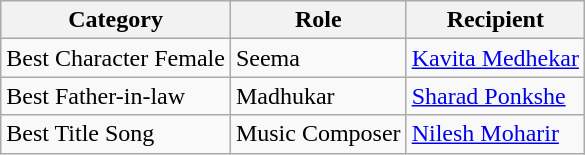<table class="wikitable">
<tr>
<th>Category</th>
<th>Role</th>
<th>Recipient</th>
</tr>
<tr>
<td>Best Character Female</td>
<td>Seema</td>
<td><a href='#'>Kavita Medhekar</a></td>
</tr>
<tr>
<td>Best Father-in-law</td>
<td>Madhukar</td>
<td><a href='#'>Sharad Ponkshe</a></td>
</tr>
<tr>
<td>Best Title Song</td>
<td>Music Composer</td>
<td><a href='#'>Nilesh Moharir</a></td>
</tr>
</table>
